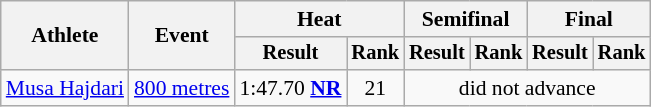<table class="wikitable" style="font-size:90%">
<tr>
<th rowspan="2">Athlete</th>
<th rowspan="2">Event</th>
<th colspan="2">Heat</th>
<th colspan="2">Semifinal</th>
<th colspan="2">Final</th>
</tr>
<tr style="font-size:95%">
<th>Result</th>
<th>Rank</th>
<th>Result</th>
<th>Rank</th>
<th>Result</th>
<th>Rank</th>
</tr>
<tr style=text-align:center>
<td style=text-align:left><a href='#'>Musa Hajdari</a></td>
<td style=text-align:left><a href='#'>800 metres</a></td>
<td>1:47.70 <strong><a href='#'>NR</a></strong></td>
<td>21</td>
<td colspan=4>did not advance</td>
</tr>
</table>
